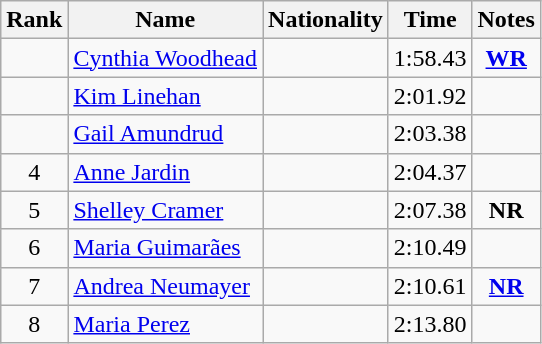<table class="wikitable sortable" style="text-align:center">
<tr>
<th>Rank</th>
<th>Name</th>
<th>Nationality</th>
<th>Time</th>
<th>Notes</th>
</tr>
<tr>
<td></td>
<td align=left><a href='#'>Cynthia Woodhead</a></td>
<td align=left></td>
<td>1:58.43</td>
<td><strong><a href='#'>WR</a></strong></td>
</tr>
<tr>
<td></td>
<td align=left><a href='#'>Kim Linehan</a></td>
<td align=left></td>
<td>2:01.92</td>
<td></td>
</tr>
<tr>
<td></td>
<td align=left><a href='#'>Gail Amundrud</a></td>
<td align=left></td>
<td>2:03.38</td>
<td></td>
</tr>
<tr>
<td>4</td>
<td align=left><a href='#'>Anne Jardin</a></td>
<td align=left></td>
<td>2:04.37</td>
<td></td>
</tr>
<tr>
<td>5</td>
<td align=left><a href='#'>Shelley Cramer</a></td>
<td align=left></td>
<td>2:07.38</td>
<td><strong>NR</strong></td>
</tr>
<tr>
<td>6</td>
<td align=left><a href='#'>Maria Guimarães</a></td>
<td align=left></td>
<td>2:10.49</td>
<td></td>
</tr>
<tr>
<td>7</td>
<td align=left><a href='#'>Andrea Neumayer</a></td>
<td align=left></td>
<td>2:10.61</td>
<td><strong><a href='#'>NR</a></strong></td>
</tr>
<tr>
<td>8</td>
<td align=left><a href='#'>Maria Perez</a></td>
<td align=left></td>
<td>2:13.80</td>
<td></td>
</tr>
</table>
